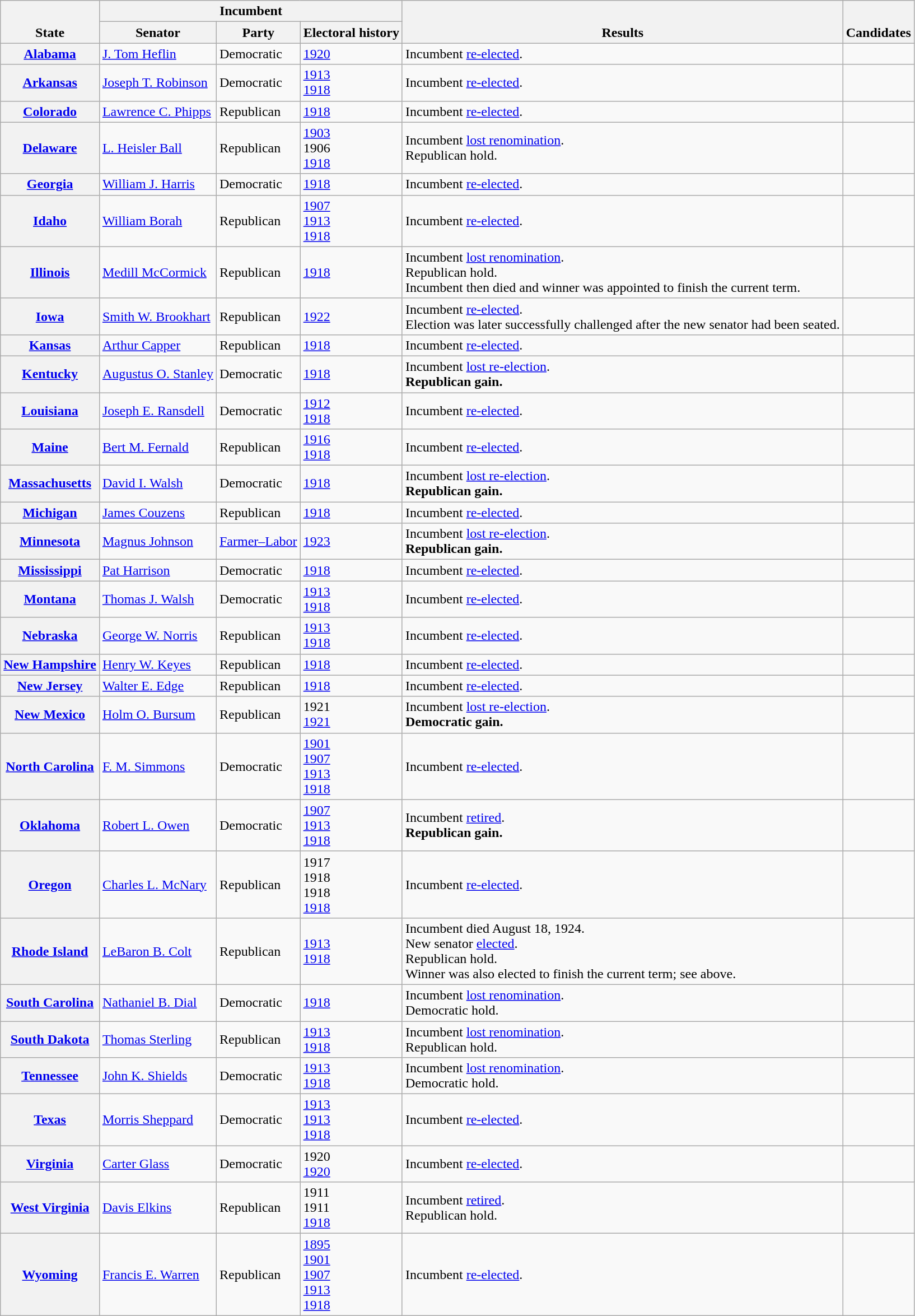<table class=wikitable>
<tr valign=bottom>
<th rowspan=2>State</th>
<th colspan=3>Incumbent</th>
<th rowspan=2>Results</th>
<th rowspan=2>Candidates</th>
</tr>
<tr>
<th>Senator</th>
<th>Party</th>
<th>Electoral history</th>
</tr>
<tr>
<th><a href='#'>Alabama</a></th>
<td><a href='#'>J. Tom Heflin</a></td>
<td>Democratic</td>
<td><a href='#'>1920 </a></td>
<td>Incumbent <a href='#'>re-elected</a>.</td>
<td nowrap></td>
</tr>
<tr>
<th><a href='#'>Arkansas</a></th>
<td><a href='#'>Joseph T. Robinson</a></td>
<td>Democratic</td>
<td><a href='#'>1913</a><br><a href='#'>1918</a></td>
<td>Incumbent <a href='#'>re-elected</a>.</td>
<td nowrap></td>
</tr>
<tr>
<th><a href='#'>Colorado</a></th>
<td><a href='#'>Lawrence C. Phipps</a></td>
<td>Republican</td>
<td><a href='#'>1918</a></td>
<td>Incumbent <a href='#'>re-elected</a>.</td>
<td nowrap></td>
</tr>
<tr>
<th><a href='#'>Delaware</a></th>
<td><a href='#'>L. Heisler Ball</a></td>
<td>Republican</td>
<td><a href='#'>1903 </a><br>1906 <br><a href='#'>1918</a></td>
<td>Incumbent <a href='#'>lost renomination</a>.<br>Republican hold.</td>
<td nowrap></td>
</tr>
<tr>
<th><a href='#'>Georgia</a></th>
<td><a href='#'>William J. Harris</a></td>
<td>Democratic</td>
<td><a href='#'>1918</a></td>
<td>Incumbent <a href='#'>re-elected</a>.</td>
<td nowrap></td>
</tr>
<tr>
<th><a href='#'>Idaho</a></th>
<td><a href='#'>William Borah</a></td>
<td>Republican</td>
<td><a href='#'>1907</a><br><a href='#'>1913</a><br><a href='#'>1918</a></td>
<td>Incumbent <a href='#'>re-elected</a>.</td>
<td nowrap></td>
</tr>
<tr>
<th><a href='#'>Illinois</a></th>
<td><a href='#'>Medill McCormick</a></td>
<td>Republican</td>
<td><a href='#'>1918</a></td>
<td>Incumbent <a href='#'>lost renomination</a>.<br>Republican hold.<br>Incumbent then died and winner was appointed to finish the current term.</td>
<td nowrap></td>
</tr>
<tr>
<th><a href='#'>Iowa</a></th>
<td><a href='#'>Smith W. Brookhart</a></td>
<td>Republican</td>
<td><a href='#'>1922 </a></td>
<td>Incumbent <a href='#'>re-elected</a>.<br>Election was later successfully challenged after the new senator had been seated.</td>
<td nowrap></td>
</tr>
<tr>
<th><a href='#'>Kansas</a></th>
<td><a href='#'>Arthur Capper</a></td>
<td>Republican</td>
<td><a href='#'>1918</a></td>
<td>Incumbent <a href='#'>re-elected</a>.</td>
<td nowrap></td>
</tr>
<tr>
<th><a href='#'>Kentucky</a></th>
<td><a href='#'>Augustus O. Stanley</a></td>
<td>Democratic</td>
<td><a href='#'>1918</a></td>
<td>Incumbent <a href='#'>lost re-election</a>.<br><strong>Republican gain.</strong></td>
<td nowrap></td>
</tr>
<tr>
<th><a href='#'>Louisiana</a></th>
<td><a href='#'>Joseph E. Ransdell</a></td>
<td>Democratic</td>
<td><a href='#'>1912</a><br><a href='#'>1918</a></td>
<td>Incumbent <a href='#'>re-elected</a>.</td>
<td nowrap></td>
</tr>
<tr>
<th><a href='#'>Maine</a></th>
<td><a href='#'>Bert M. Fernald</a></td>
<td>Republican</td>
<td><a href='#'>1916 </a><br><a href='#'>1918</a></td>
<td>Incumbent <a href='#'>re-elected</a>.</td>
<td nowrap></td>
</tr>
<tr>
<th><a href='#'>Massachusetts</a></th>
<td><a href='#'>David I. Walsh</a></td>
<td>Democratic</td>
<td><a href='#'>1918</a></td>
<td>Incumbent <a href='#'>lost re-election</a>.<br><strong>Republican gain.</strong></td>
<td nowrap></td>
</tr>
<tr>
<th><a href='#'>Michigan</a></th>
<td><a href='#'>James Couzens</a></td>
<td>Republican</td>
<td><a href='#'>1918</a></td>
<td>Incumbent <a href='#'>re-elected</a>.</td>
<td nowrap></td>
</tr>
<tr>
<th><a href='#'>Minnesota</a></th>
<td><a href='#'>Magnus Johnson</a></td>
<td><a href='#'>Farmer–Labor</a></td>
<td><a href='#'>1923 </a></td>
<td>Incumbent <a href='#'>lost re-election</a>.<br><strong>Republican gain.</strong></td>
<td nowrap></td>
</tr>
<tr>
<th><a href='#'>Mississippi</a></th>
<td><a href='#'>Pat Harrison</a></td>
<td>Democratic</td>
<td><a href='#'>1918</a></td>
<td>Incumbent <a href='#'>re-elected</a>.</td>
<td nowrap></td>
</tr>
<tr>
<th><a href='#'>Montana</a></th>
<td><a href='#'>Thomas J. Walsh</a></td>
<td>Democratic</td>
<td><a href='#'>1913</a><br><a href='#'>1918</a></td>
<td>Incumbent <a href='#'>re-elected</a>.</td>
<td nowrap></td>
</tr>
<tr>
<th><a href='#'>Nebraska</a></th>
<td><a href='#'>George W. Norris</a></td>
<td>Republican</td>
<td><a href='#'>1913</a><br><a href='#'>1918</a></td>
<td>Incumbent <a href='#'>re-elected</a>.</td>
<td nowrap></td>
</tr>
<tr>
<th><a href='#'>New Hampshire</a></th>
<td><a href='#'>Henry W. Keyes</a></td>
<td>Republican</td>
<td><a href='#'>1918</a></td>
<td>Incumbent <a href='#'>re-elected</a>.</td>
<td nowrap></td>
</tr>
<tr>
<th><a href='#'>New Jersey</a></th>
<td><a href='#'>Walter E. Edge</a></td>
<td>Republican</td>
<td><a href='#'>1918</a></td>
<td>Incumbent <a href='#'>re-elected</a>.</td>
<td nowrap></td>
</tr>
<tr>
<th><a href='#'>New Mexico</a></th>
<td><a href='#'>Holm O. Bursum</a></td>
<td>Republican</td>
<td>1921 <br><a href='#'>1921 </a></td>
<td>Incumbent <a href='#'>lost re-election</a>.<br><strong>Democratic gain.</strong></td>
<td nowrap></td>
</tr>
<tr>
<th><a href='#'>North Carolina</a></th>
<td><a href='#'>F. M. Simmons</a></td>
<td>Democratic</td>
<td><a href='#'>1901</a><br><a href='#'>1907</a><br><a href='#'>1913</a><br><a href='#'>1918</a></td>
<td>Incumbent <a href='#'>re-elected</a>.</td>
<td nowrap></td>
</tr>
<tr>
<th><a href='#'>Oklahoma</a></th>
<td><a href='#'>Robert L. Owen</a></td>
<td>Democratic</td>
<td><a href='#'>1907</a><br><a href='#'>1913</a><br><a href='#'>1918</a></td>
<td>Incumbent <a href='#'>retired</a>.<br><strong>Republican gain.</strong></td>
<td nowrap></td>
</tr>
<tr>
<th><a href='#'>Oregon</a></th>
<td><a href='#'>Charles L. McNary</a></td>
<td>Republican</td>
<td>1917 <br>1918 <br>1918 <br><a href='#'>1918</a></td>
<td>Incumbent <a href='#'>re-elected</a>.</td>
<td nowrap></td>
</tr>
<tr>
<th><a href='#'>Rhode Island</a></th>
<td><a href='#'>LeBaron B. Colt</a></td>
<td>Republican</td>
<td><a href='#'>1913</a><br><a href='#'>1918</a></td>
<td>Incumbent died August 18, 1924.<br>New senator <a href='#'>elected</a>.<br>Republican hold.<br>Winner was also elected to finish the current term; see above.</td>
<td nowrap></td>
</tr>
<tr>
<th><a href='#'>South Carolina</a></th>
<td><a href='#'>Nathaniel B. Dial</a></td>
<td>Democratic</td>
<td><a href='#'>1918</a></td>
<td>Incumbent <a href='#'>lost renomination</a>.<br>Democratic hold.</td>
<td nowrap></td>
</tr>
<tr>
<th><a href='#'>South Dakota</a></th>
<td><a href='#'>Thomas Sterling</a></td>
<td>Republican</td>
<td><a href='#'>1913</a><br><a href='#'>1918</a></td>
<td>Incumbent <a href='#'>lost renomination</a>.<br>Republican hold.</td>
<td nowrap></td>
</tr>
<tr>
<th><a href='#'>Tennessee</a></th>
<td><a href='#'>John K. Shields</a></td>
<td>Democratic</td>
<td><a href='#'>1913</a><br><a href='#'>1918</a></td>
<td>Incumbent <a href='#'>lost renomination</a>.<br>Democratic hold.</td>
<td nowrap></td>
</tr>
<tr>
<th><a href='#'>Texas</a></th>
<td><a href='#'>Morris Sheppard</a></td>
<td>Democratic</td>
<td><a href='#'>1913 </a><br><a href='#'>1913</a><br><a href='#'>1918</a></td>
<td>Incumbent <a href='#'>re-elected</a>.</td>
<td nowrap></td>
</tr>
<tr>
<th><a href='#'>Virginia</a></th>
<td><a href='#'>Carter Glass</a></td>
<td>Democratic</td>
<td>1920<br><a href='#'>1920 </a></td>
<td>Incumbent <a href='#'>re-elected</a>.</td>
<td nowrap></td>
</tr>
<tr>
<th><a href='#'>West Virginia</a></th>
<td><a href='#'>Davis Elkins</a></td>
<td>Republican</td>
<td>1911 <br>1911 <br><a href='#'>1918</a></td>
<td>Incumbent <a href='#'>retired</a>.<br>Republican hold.</td>
<td nowrap></td>
</tr>
<tr>
<th><a href='#'>Wyoming</a></th>
<td><a href='#'>Francis E. Warren</a></td>
<td>Republican</td>
<td><a href='#'>1895</a><br><a href='#'>1901</a><br><a href='#'>1907</a><br><a href='#'>1913</a><br><a href='#'>1918</a></td>
<td>Incumbent <a href='#'>re-elected</a>.</td>
<td nowrap></td>
</tr>
</table>
